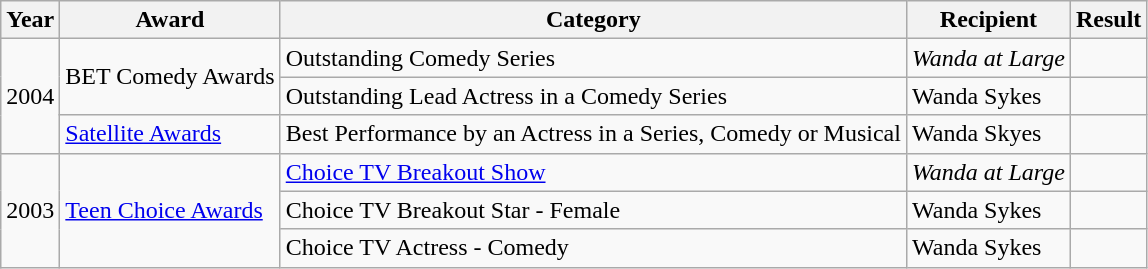<table class="wikitable">
<tr>
<th>Year</th>
<th>Award</th>
<th>Category</th>
<th>Recipient</th>
<th>Result</th>
</tr>
<tr>
<td rowspan=3>2004</td>
<td rowspan=2>BET Comedy Awards</td>
<td>Outstanding Comedy Series</td>
<td><em>Wanda at Large</em></td>
<td></td>
</tr>
<tr>
<td>Outstanding Lead Actress in a Comedy Series</td>
<td>Wanda Sykes</td>
<td></td>
</tr>
<tr>
<td><a href='#'>Satellite Awards</a></td>
<td>Best Performance by an Actress in a Series, Comedy or Musical</td>
<td>Wanda Skyes</td>
<td></td>
</tr>
<tr>
<td rowspan=3>2003</td>
<td rowspan=3><a href='#'>Teen Choice Awards</a></td>
<td><a href='#'>Choice TV Breakout Show</a></td>
<td><em>Wanda at Large</em></td>
<td></td>
</tr>
<tr>
<td>Choice TV Breakout Star - Female</td>
<td>Wanda Sykes</td>
<td></td>
</tr>
<tr>
<td>Choice TV Actress - Comedy</td>
<td>Wanda Sykes</td>
<td></td>
</tr>
</table>
